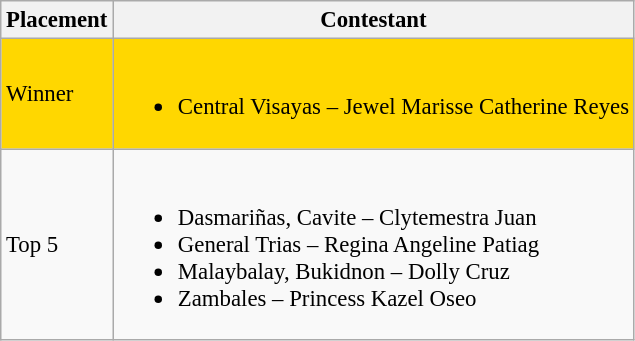<table class="wikitable sortable" style="font-size:95%;">
<tr>
<th>Placement</th>
<th>Contestant</th>
</tr>
<tr style="background:gold;">
<td>Winner</td>
<td><br><ul><li>Central Visayas – Jewel Marisse Catherine Reyes</li></ul></td>
</tr>
<tr>
<td>Top 5</td>
<td><br><ul><li>Dasmariñas, Cavite – Clytemestra Juan</li><li>General Trias – Regina Angeline Patiag</li><li>Malaybalay, Bukidnon – Dolly Cruz</li><li>Zambales – Princess Kazel Oseo</li></ul></td>
</tr>
</table>
